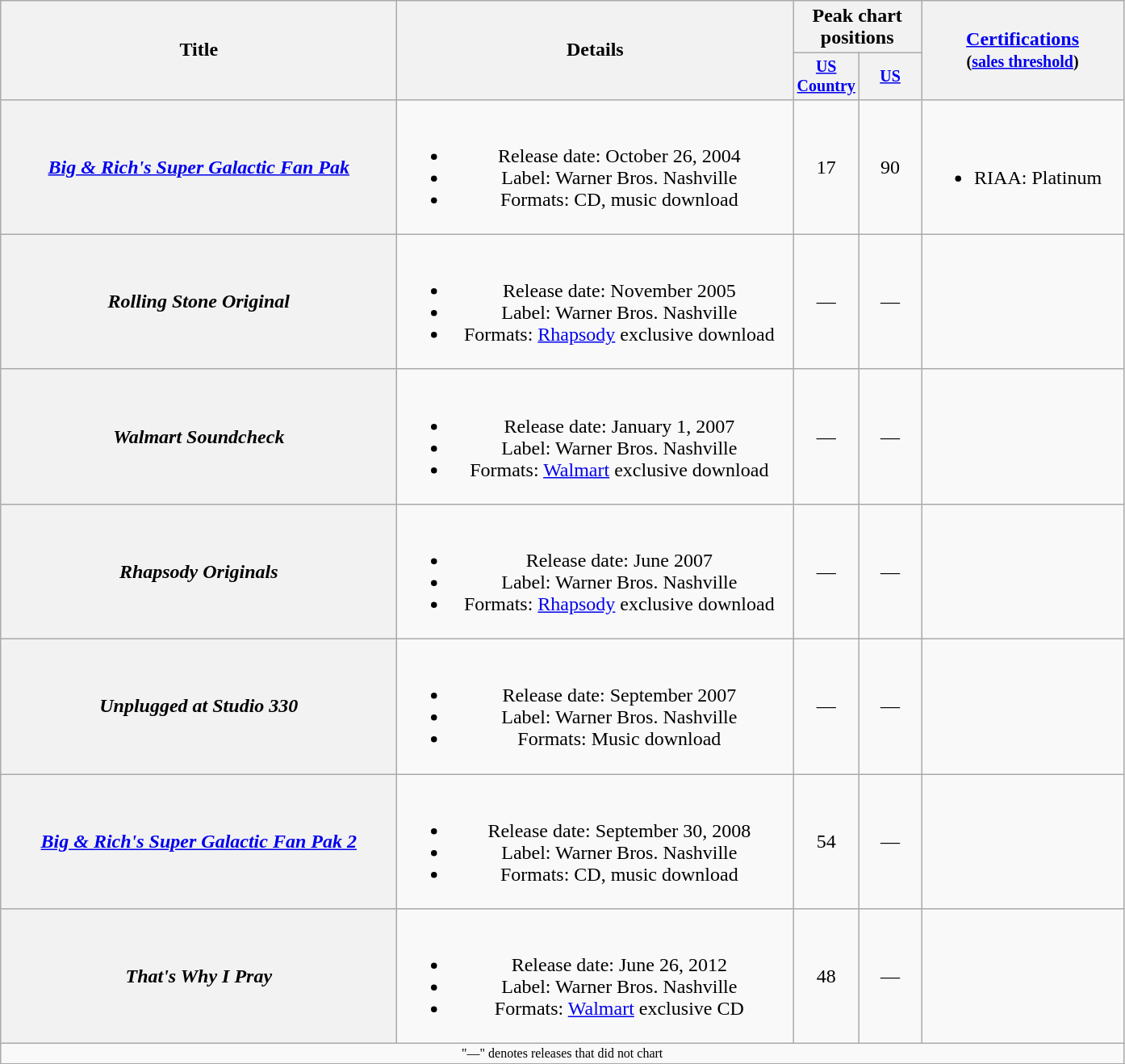<table class="wikitable plainrowheaders" style="text-align:center;">
<tr>
<th rowspan="2" style="width:20em;">Title</th>
<th rowspan="2" style="width:20em;">Details</th>
<th colspan="2">Peak chart<br>positions</th>
<th rowspan="2" style="width:10em;"><a href='#'>Certifications</a><br><small>(<a href='#'>sales threshold</a>)</small></th>
</tr>
<tr style="font-size:smaller;">
<th width="45"><a href='#'>US Country</a><br></th>
<th width="45"><a href='#'>US</a><br></th>
</tr>
<tr>
<th scope="row"><em><a href='#'>Big & Rich's Super Galactic Fan Pak</a></em></th>
<td><br><ul><li>Release date: October 26, 2004</li><li>Label: Warner Bros. Nashville</li><li>Formats: CD, music download</li></ul></td>
<td>17</td>
<td>90</td>
<td align="left"><br><ul><li>RIAA: Platinum</li></ul></td>
</tr>
<tr>
<th scope="row"><em>Rolling Stone Original</em></th>
<td><br><ul><li>Release date: November 2005</li><li>Label: Warner Bros. Nashville</li><li>Formats: <a href='#'>Rhapsody</a> exclusive download</li></ul></td>
<td>—</td>
<td>—</td>
<td></td>
</tr>
<tr>
<th scope="row"><em>Walmart Soundcheck</em></th>
<td><br><ul><li>Release date: January 1, 2007</li><li>Label: Warner Bros. Nashville</li><li>Formats: <a href='#'>Walmart</a> exclusive download</li></ul></td>
<td>—</td>
<td>—</td>
<td></td>
</tr>
<tr>
<th scope="row"><em>Rhapsody Originals</em></th>
<td><br><ul><li>Release date: June 2007</li><li>Label: Warner Bros. Nashville</li><li>Formats: <a href='#'>Rhapsody</a> exclusive download</li></ul></td>
<td>—</td>
<td>—</td>
<td></td>
</tr>
<tr>
<th scope="row"><em>Unplugged at Studio 330</em></th>
<td><br><ul><li>Release date: September 2007</li><li>Label: Warner Bros. Nashville</li><li>Formats: Music download</li></ul></td>
<td>—</td>
<td>—</td>
<td></td>
</tr>
<tr>
<th scope="row"><em><a href='#'>Big & Rich's Super Galactic Fan Pak 2</a></em></th>
<td><br><ul><li>Release date: September 30, 2008</li><li>Label: Warner Bros. Nashville</li><li>Formats: CD, music download</li></ul></td>
<td>54</td>
<td>—</td>
<td></td>
</tr>
<tr>
<th scope="row"><em>That's Why I Pray</em></th>
<td><br><ul><li>Release date: June 26, 2012</li><li>Label: Warner Bros. Nashville</li><li>Formats: <a href='#'>Walmart</a> exclusive CD</li></ul></td>
<td>48</td>
<td>—</td>
<td></td>
</tr>
<tr>
<td colspan="5" style="font-size:8pt">"—" denotes releases that did not chart</td>
</tr>
<tr>
</tr>
</table>
